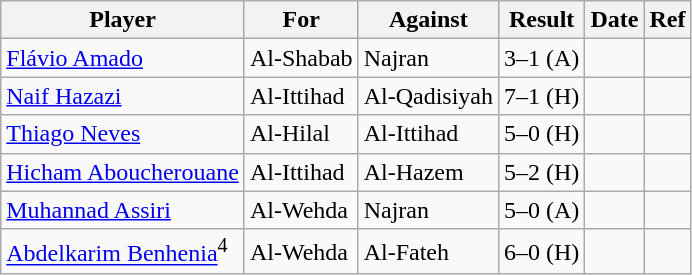<table class="wikitable">
<tr>
<th>Player</th>
<th>For</th>
<th>Against</th>
<th style="text-align:center">Result</th>
<th>Date</th>
<th>Ref</th>
</tr>
<tr>
<td> <a href='#'>Flávio Amado</a></td>
<td>Al-Shabab</td>
<td>Najran</td>
<td>3–1 (A)</td>
<td></td>
<td></td>
</tr>
<tr>
<td> <a href='#'>Naif Hazazi</a></td>
<td>Al-Ittihad</td>
<td>Al-Qadisiyah</td>
<td>7–1 (H)</td>
<td></td>
<td></td>
</tr>
<tr>
<td> <a href='#'>Thiago Neves</a></td>
<td>Al-Hilal</td>
<td>Al-Ittihad</td>
<td>5–0 (H)</td>
<td></td>
<td></td>
</tr>
<tr>
<td> <a href='#'>Hicham Aboucherouane</a></td>
<td>Al-Ittihad</td>
<td>Al-Hazem</td>
<td>5–2 (H)</td>
<td></td>
<td></td>
</tr>
<tr>
<td> <a href='#'>Muhannad Assiri</a></td>
<td>Al-Wehda</td>
<td>Najran</td>
<td>5–0 (A)</td>
<td></td>
<td></td>
</tr>
<tr>
<td> <a href='#'>Abdelkarim Benhenia</a><sup>4</sup></td>
<td>Al-Wehda</td>
<td>Al-Fateh</td>
<td>6–0 (H)</td>
<td></td>
<td></td>
</tr>
</table>
